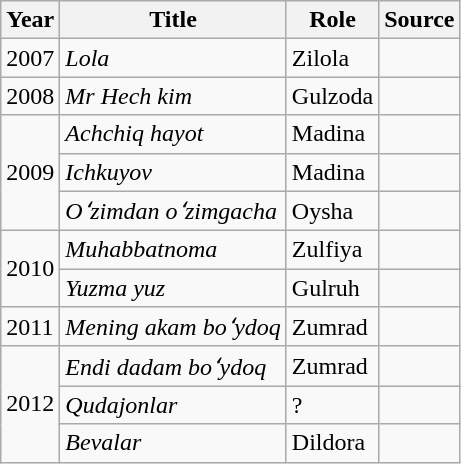<table class="wikitable sortable">
<tr>
<th>Year</th>
<th>Title</th>
<th>Role</th>
<th>Source</th>
</tr>
<tr>
<td rowspan=1>2007</td>
<td><em>Lola</em></td>
<td>Zilola</td>
<td></td>
</tr>
<tr>
<td>2008</td>
<td><em>Mr Hech kim</em></td>
<td>Gulzoda</td>
<td></td>
</tr>
<tr>
<td rowspan=3>2009</td>
<td><em>Achchiq hayot</em></td>
<td>Madina</td>
<td></td>
</tr>
<tr>
<td><em>Ichkuyov</em></td>
<td>Madina</td>
<td></td>
</tr>
<tr>
<td><em>Oʻzimdan oʻzimgacha</em></td>
<td>Oysha</td>
<td></td>
</tr>
<tr>
<td rowspan=2>2010</td>
<td><em>Muhabbatnoma</em></td>
<td>Zulfiya</td>
<td></td>
</tr>
<tr>
<td><em>Yuzma yuz</em></td>
<td>Gulruh</td>
<td></td>
</tr>
<tr>
<td rowspan=1>2011</td>
<td><em>Mening akam boʻydoq</em></td>
<td>Zumrad</td>
<td></td>
</tr>
<tr>
<td rowspan=3>2012</td>
<td><em>Endi dadam boʻydoq</em></td>
<td>Zumrad</td>
<td></td>
</tr>
<tr>
<td><em>Qudajonlar</em></td>
<td>?</td>
<td></td>
</tr>
<tr>
<td><em>Bevalar</em></td>
<td>Dildora</td>
<td></td>
</tr>
</table>
